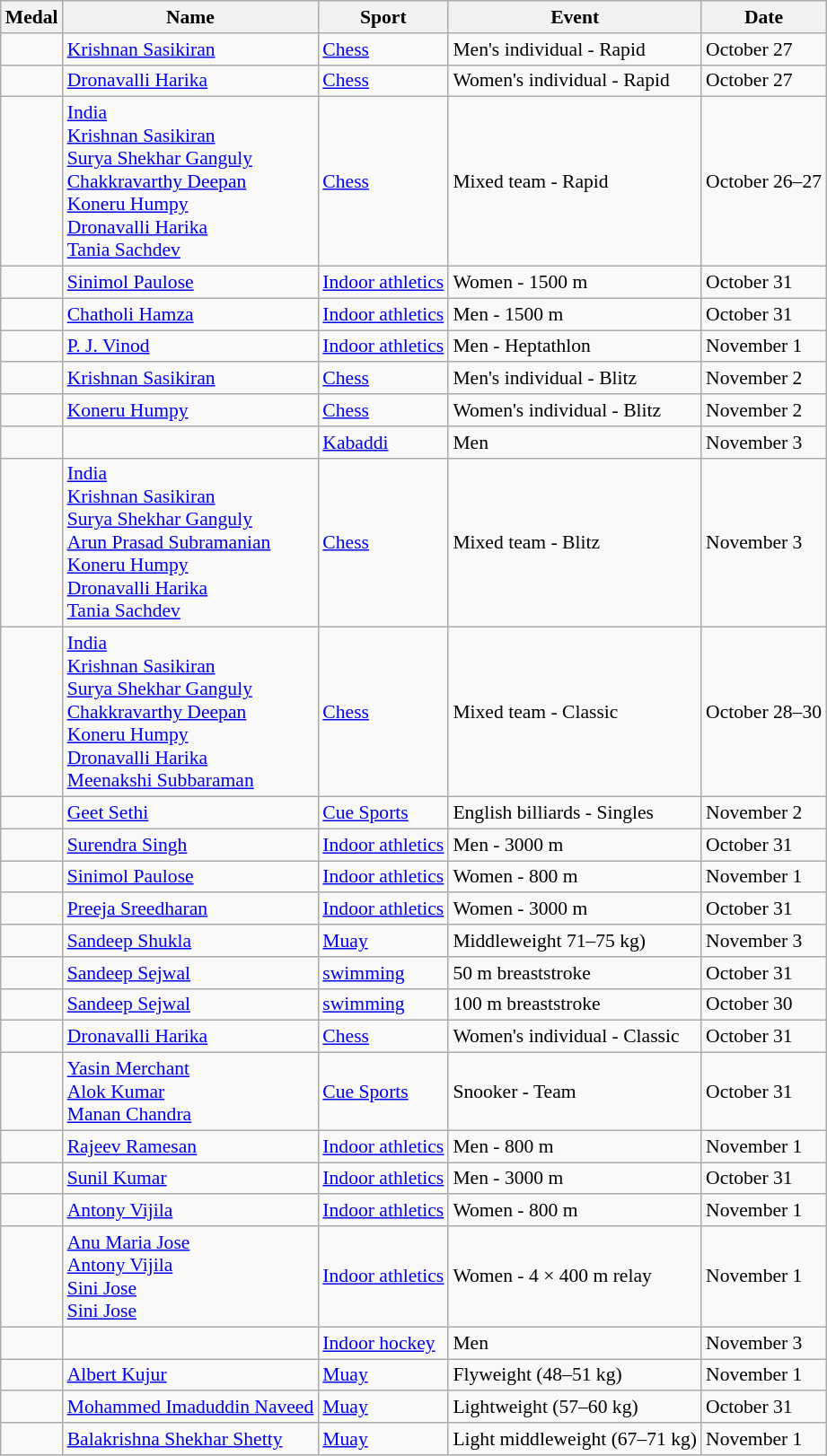<table class="wikitable sortable" style="font-size:90%">
<tr>
<th>Medal</th>
<th>Name</th>
<th>Sport</th>
<th>Event</th>
<th>Date</th>
</tr>
<tr>
<td></td>
<td><a href='#'>Krishnan Sasikiran</a></td>
<td><a href='#'>Chess</a></td>
<td>Men's individual - Rapid</td>
<td>October 27</td>
</tr>
<tr>
<td></td>
<td><a href='#'>Dronavalli Harika</a></td>
<td><a href='#'>Chess</a></td>
<td>Women's individual - Rapid</td>
<td>October 27</td>
</tr>
<tr>
<td></td>
<td><a href='#'>India</a><br> <a href='#'>Krishnan Sasikiran</a><br><a href='#'>Surya Shekhar Ganguly</a><br><a href='#'>Chakkravarthy Deepan</a><br><a href='#'>Koneru Humpy</a><br><a href='#'>Dronavalli Harika</a><br><a href='#'>Tania Sachdev</a></td>
<td><a href='#'>Chess</a></td>
<td>Mixed team - Rapid</td>
<td>October 26–27</td>
</tr>
<tr>
<td></td>
<td><a href='#'>Sinimol Paulose</a></td>
<td><a href='#'>Indoor athletics</a></td>
<td>Women - 1500 m</td>
<td>October 31</td>
</tr>
<tr>
<td></td>
<td><a href='#'>Chatholi Hamza</a></td>
<td><a href='#'>Indoor athletics</a></td>
<td>Men - 1500 m</td>
<td>October 31</td>
</tr>
<tr>
<td></td>
<td><a href='#'>P. J. Vinod</a></td>
<td><a href='#'>Indoor athletics</a></td>
<td>Men - Heptathlon</td>
<td>November 1</td>
</tr>
<tr>
<td></td>
<td><a href='#'>Krishnan Sasikiran</a></td>
<td><a href='#'>Chess</a></td>
<td>Men's individual - Blitz</td>
<td>November 2</td>
</tr>
<tr>
<td></td>
<td><a href='#'>Koneru Humpy</a></td>
<td><a href='#'>Chess</a></td>
<td>Women's individual - Blitz</td>
<td>November 2</td>
</tr>
<tr>
<td></td>
<td></td>
<td><a href='#'>Kabaddi</a></td>
<td>Men</td>
<td>November 3</td>
</tr>
<tr>
<td></td>
<td><a href='#'>India</a><br> <a href='#'>Krishnan Sasikiran</a><br><a href='#'>Surya Shekhar Ganguly</a><br><a href='#'>Arun Prasad Subramanian</a><br><a href='#'>Koneru Humpy</a><br><a href='#'>Dronavalli Harika</a><br><a href='#'>Tania Sachdev</a></td>
<td><a href='#'>Chess</a></td>
<td>Mixed team - Blitz</td>
<td>November 3</td>
</tr>
<tr>
<td></td>
<td><a href='#'>India</a><br> <a href='#'>Krishnan Sasikiran</a><br><a href='#'>Surya Shekhar Ganguly</a><br><a href='#'>Chakkravarthy Deepan</a><br><a href='#'>Koneru Humpy</a><br><a href='#'>Dronavalli Harika</a><br><a href='#'>Meenakshi Subbaraman</a></td>
<td><a href='#'>Chess</a></td>
<td>Mixed team - Classic</td>
<td>October 28–30</td>
</tr>
<tr>
<td></td>
<td><a href='#'>Geet Sethi</a></td>
<td><a href='#'>Cue Sports</a></td>
<td>English billiards - Singles</td>
<td>November 2</td>
</tr>
<tr>
<td></td>
<td><a href='#'>Surendra Singh</a></td>
<td><a href='#'>Indoor athletics</a></td>
<td>Men - 3000 m</td>
<td>October 31</td>
</tr>
<tr>
<td></td>
<td><a href='#'>Sinimol Paulose</a></td>
<td><a href='#'>Indoor athletics</a></td>
<td>Women - 800 m</td>
<td>November 1</td>
</tr>
<tr>
<td></td>
<td><a href='#'>Preeja Sreedharan</a></td>
<td><a href='#'>Indoor athletics</a></td>
<td>Women - 3000 m</td>
<td>October 31</td>
</tr>
<tr>
<td></td>
<td><a href='#'>Sandeep Shukla</a></td>
<td><a href='#'>Muay</a></td>
<td>Middleweight 71–75 kg)</td>
<td>November 3</td>
</tr>
<tr>
<td></td>
<td><a href='#'>Sandeep Sejwal</a></td>
<td><a href='#'>swimming</a></td>
<td>50 m breaststroke</td>
<td>October 31</td>
</tr>
<tr>
<td></td>
<td><a href='#'>Sandeep Sejwal</a></td>
<td><a href='#'>swimming</a></td>
<td>100 m breaststroke</td>
<td>October 30</td>
</tr>
<tr>
<td></td>
<td><a href='#'>Dronavalli Harika</a></td>
<td><a href='#'>Chess</a></td>
<td>Women's individual - Classic</td>
<td>October 31</td>
</tr>
<tr>
<td></td>
<td><a href='#'>Yasin Merchant</a><br><a href='#'>Alok Kumar</a><br><a href='#'>Manan Chandra</a></td>
<td><a href='#'>Cue Sports</a></td>
<td>Snooker - Team</td>
<td>October 31</td>
</tr>
<tr>
<td></td>
<td><a href='#'>Rajeev Ramesan</a></td>
<td><a href='#'>Indoor athletics</a></td>
<td>Men - 800 m</td>
<td>November 1</td>
</tr>
<tr>
<td></td>
<td><a href='#'>Sunil Kumar</a></td>
<td><a href='#'>Indoor athletics</a></td>
<td>Men - 3000 m</td>
<td>October 31</td>
</tr>
<tr>
<td></td>
<td><a href='#'>Antony Vijila</a></td>
<td><a href='#'>Indoor athletics</a></td>
<td>Women - 800 m</td>
<td>November 1</td>
</tr>
<tr>
<td></td>
<td><a href='#'>Anu Maria Jose</a><br><a href='#'>Antony Vijila</a><br><a href='#'>Sini Jose</a><br><a href='#'>Sini Jose</a></td>
<td><a href='#'>Indoor athletics</a></td>
<td>Women - 4 × 400 m relay</td>
<td>November 1</td>
</tr>
<tr>
<td></td>
<td></td>
<td><a href='#'>Indoor hockey</a></td>
<td>Men</td>
<td>November 3</td>
</tr>
<tr>
<td></td>
<td><a href='#'>Albert Kujur</a></td>
<td><a href='#'>Muay</a></td>
<td>Flyweight (48–51 kg)</td>
<td>November 1</td>
</tr>
<tr>
<td></td>
<td><a href='#'>Mohammed Imaduddin Naveed</a></td>
<td><a href='#'>Muay</a></td>
<td>Lightweight (57–60 kg)</td>
<td>October 31</td>
</tr>
<tr>
<td></td>
<td><a href='#'>Balakrishna Shekhar Shetty</a></td>
<td><a href='#'>Muay</a></td>
<td>Light middleweight (67–71 kg)</td>
<td>November 1</td>
</tr>
</table>
